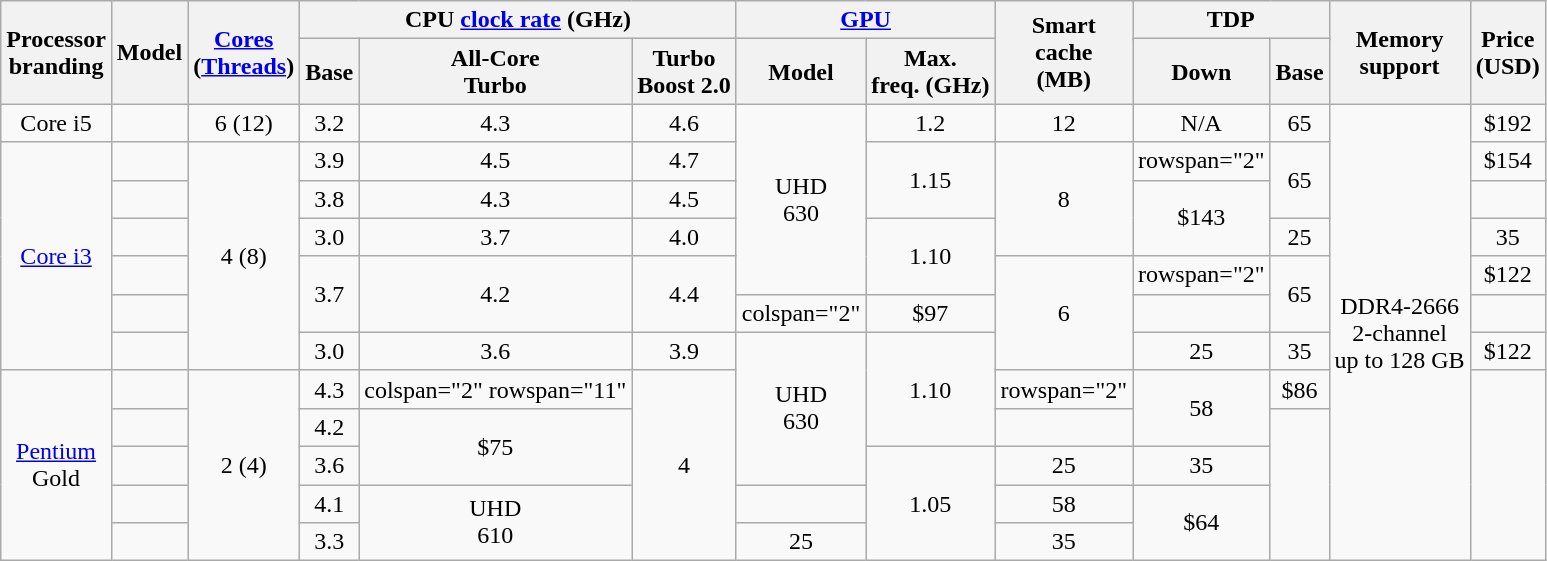<table class="wikitable sortable" style="text-align: center;">
<tr>
<th rowspan="3">Processor<br>branding</th>
<th rowspan="3">Model</th>
<th rowspan="3"><a href='#'>Cores</a><br>(<a href='#'>Threads</a>)</th>
<th colspan="3">CPU <a href='#'>clock rate</a> (GHz)</th>
<th colspan="2"><a href='#'>GPU</a></th>
<th rowspan="3">Smart<br>cache<br>(MB)</th>
<th colspan="2" rowspan="2">TDP</th>
<th rowspan="3">Memory<br>support</th>
<th rowspan="3">Price<br>(USD)</th>
</tr>
<tr>
<th rowspan="2">Base</th>
<th rowspan="2">All-Core<br>Turbo</th>
<th rowspan="2">Turbo<br>Boost 2.0</th>
<th rowspan="2">Model</th>
<th rowspan="2">Max.<br>freq. (GHz)</th>
</tr>
<tr>
<th>Down</th>
<th>Base</th>
</tr>
<tr>
<td>Core i5</td>
<td></td>
<td>6 (12)</td>
<td>3.2</td>
<td>4.3</td>
<td>4.6</td>
<td rowspan="5">UHD<br>630</td>
<td>1.2</td>
<td>12</td>
<td>N/A</td>
<td>65</td>
<td rowspan="12">DDR4-2666<br>2-channel<br>up to 128 GB</td>
<td>$192</td>
</tr>
<tr>
<td rowspan="6"><a href='#'>Core i3</a></td>
<td></td>
<td rowspan="6">4 (8)</td>
<td>3.9</td>
<td>4.5</td>
<td>4.7</td>
<td rowspan="2">1.15</td>
<td rowspan="3">8</td>
<td>rowspan="2" </td>
<td rowspan="2">65</td>
<td>$154</td>
</tr>
<tr>
<td></td>
<td>3.8</td>
<td>4.3</td>
<td>4.5</td>
<td rowspan="2">$143</td>
</tr>
<tr>
<td></td>
<td>3.0</td>
<td>3.7</td>
<td>4.0</td>
<td rowspan="2">1.10</td>
<td>25</td>
<td>35</td>
</tr>
<tr>
<td></td>
<td rowspan="2">3.7</td>
<td rowspan="2">4.2</td>
<td rowspan="2">4.4</td>
<td rowspan="3">6</td>
<td>rowspan="2" </td>
<td rowspan="2">65</td>
<td>$122</td>
</tr>
<tr>
<td></td>
<td>colspan="2" </td>
<td>$97</td>
</tr>
<tr>
<td></td>
<td>3.0</td>
<td>3.6</td>
<td>3.9</td>
<td rowspan="4">UHD<br>630</td>
<td rowspan="3">1.10</td>
<td>25</td>
<td>35</td>
<td>$122</td>
</tr>
<tr>
<td rowspan="5"><a href='#'>Pentium</a><br>Gold</td>
<td></td>
<td rowspan="5">2 (4)</td>
<td>4.3</td>
<td>colspan="2" rowspan="11" </td>
<td rowspan="5">4</td>
<td>rowspan="2" </td>
<td rowspan="2">58</td>
<td>$86</td>
</tr>
<tr>
<td></td>
<td>4.2</td>
<td rowspan="2">$75</td>
</tr>
<tr>
<td></td>
<td>3.6</td>
<td rowspan="3">1.05</td>
<td>25</td>
<td>35</td>
</tr>
<tr>
<td></td>
<td>4.1</td>
<td rowspan="2">UHD<br>610</td>
<td></td>
<td>58</td>
<td rowspan="2">$64</td>
</tr>
<tr>
<td></td>
<td>3.3</td>
<td>25</td>
<td>35</td>
</tr>
</table>
